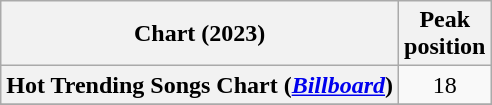<table class="wikitable sortable plainrowheaders">
<tr>
<th scope="col">Chart (2023)</th>
<th scope="col">Peak<br>position</th>
</tr>
<tr>
<th scope="row">Hot Trending Songs Chart (<em><a href='#'>Billboard</a></em>)</th>
<td align="center">18</td>
</tr>
<tr>
</tr>
</table>
